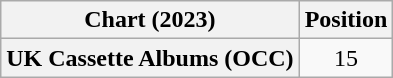<table class="wikitable sortable plainrowheaders" style="text-align:center">
<tr>
<th scope="col">Chart (2023)</th>
<th scope="col">Position</th>
</tr>
<tr>
<th scope="row">UK Cassette Albums (OCC)</th>
<td>15</td>
</tr>
</table>
